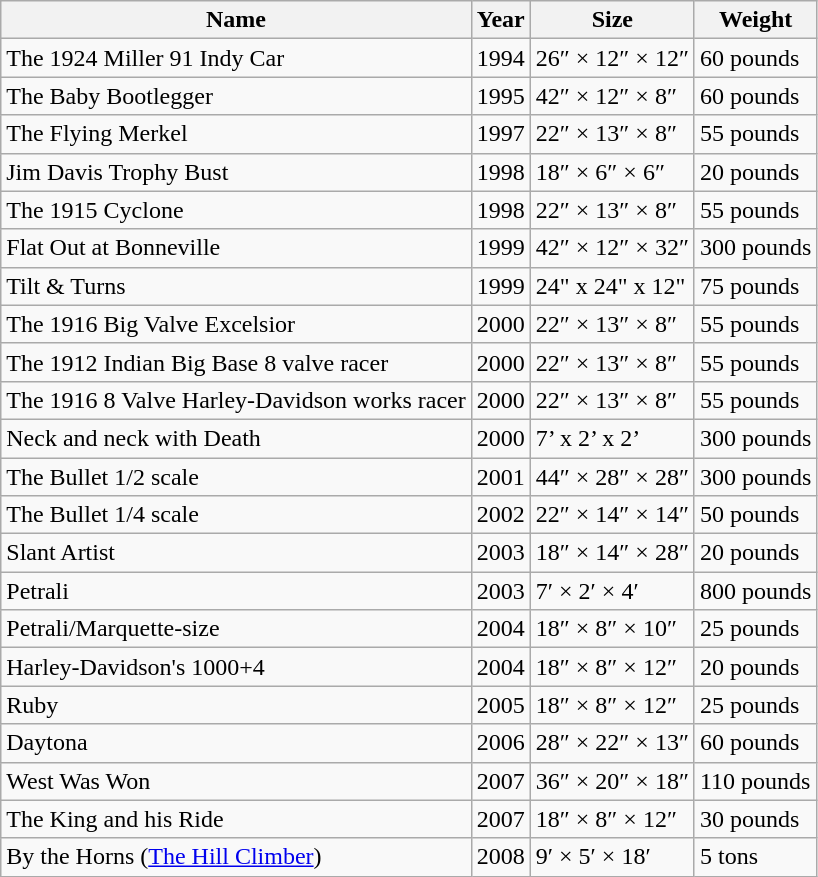<table class="wikitable sortable">
<tr>
<th>Name</th>
<th>Year</th>
<th>Size</th>
<th>Weight</th>
</tr>
<tr>
<td>The 1924 Miller 91 Indy Car</td>
<td>1994</td>
<td>26″ × 12″ × 12″</td>
<td>60 pounds</td>
</tr>
<tr>
<td>The Baby Bootlegger</td>
<td>1995</td>
<td>42″ × 12″ × 8″</td>
<td>60 pounds</td>
</tr>
<tr>
<td>The Flying Merkel</td>
<td>1997</td>
<td>22″ × 13″ × 8″</td>
<td>55 pounds</td>
</tr>
<tr>
<td>Jim Davis Trophy Bust</td>
<td>1998</td>
<td>18″ × 6″ × 6″</td>
<td>20 pounds</td>
</tr>
<tr>
<td>The 1915 Cyclone</td>
<td>1998</td>
<td>22″ × 13″ × 8″</td>
<td>55 pounds</td>
</tr>
<tr>
<td>Flat Out at Bonneville</td>
<td>1999</td>
<td>42″ × 12″ × 32″</td>
<td>300 pounds</td>
</tr>
<tr>
<td>Tilt & Turns</td>
<td>1999</td>
<td>24" x 24" x 12"</td>
<td>75 pounds</td>
</tr>
<tr>
<td>The 1916 Big Valve Excelsior</td>
<td>2000</td>
<td>22″ × 13″ × 8″</td>
<td>55 pounds</td>
</tr>
<tr>
<td>The 1912 Indian Big Base 8 valve racer</td>
<td>2000</td>
<td>22″ × 13″ × 8″</td>
<td>55 pounds</td>
</tr>
<tr>
<td>The 1916 8 Valve Harley-Davidson works racer</td>
<td>2000</td>
<td>22″ × 13″ × 8″</td>
<td>55 pounds</td>
</tr>
<tr>
<td>Neck and neck with Death</td>
<td>2000</td>
<td>7’ x 2’ x 2’</td>
<td>300 pounds</td>
</tr>
<tr>
<td>The Bullet 1/2 scale</td>
<td>2001</td>
<td>44″ × 28″ × 28″</td>
<td>300 pounds</td>
</tr>
<tr>
<td>The Bullet 1/4 scale</td>
<td>2002</td>
<td>22″ × 14″ × 14″</td>
<td>50 pounds</td>
</tr>
<tr>
<td>Slant Artist</td>
<td>2003</td>
<td>18″ × 14″ × 28″</td>
<td>20 pounds</td>
</tr>
<tr>
<td>Petrali</td>
<td>2003</td>
<td>7′ × 2′ × 4′</td>
<td>800 pounds</td>
</tr>
<tr>
<td>Petrali/Marquette-size</td>
<td>2004</td>
<td>18″ × 8″ × 10″</td>
<td>25 pounds</td>
</tr>
<tr>
<td>Harley-Davidson's 1000+4</td>
<td>2004</td>
<td>18″ × 8″ × 12″</td>
<td>20 pounds</td>
</tr>
<tr>
<td>Ruby</td>
<td>2005</td>
<td>18″ × 8″ × 12″</td>
<td>25 pounds</td>
</tr>
<tr>
<td>Daytona</td>
<td>2006</td>
<td>28″ × 22″ × 13″</td>
<td>60 pounds</td>
</tr>
<tr>
<td>West Was Won</td>
<td>2007</td>
<td>36″ × 20″ × 18″</td>
<td>110 pounds</td>
</tr>
<tr>
<td>The King and his Ride</td>
<td>2007</td>
<td>18″ × 8″ × 12″</td>
<td>30 pounds</td>
</tr>
<tr>
<td>By the Horns (<a href='#'>The Hill Climber</a>)</td>
<td>2008</td>
<td>9′ × 5′ × 18′</td>
<td>5 tons</td>
</tr>
</table>
